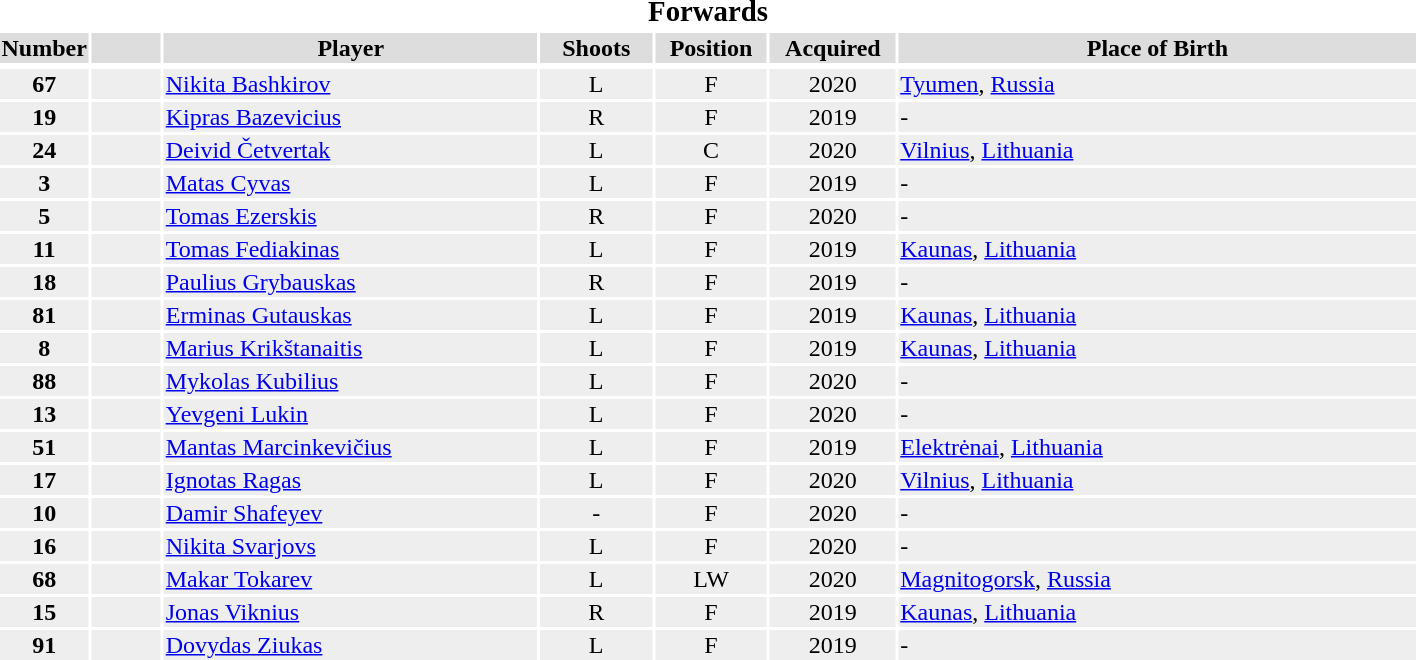<table width=75%>
<tr>
<th colspan=7><big>Forwards</big></th>
</tr>
<tr bgcolor="#dddddd">
<th width=5%>Number</th>
<th width=5%></th>
<th !width=15%>Player</th>
<th width=8%>Shoots</th>
<th width=8%>Position</th>
<th width=9%>Acquired</th>
<th width=37%>Place of Birth</th>
</tr>
<tr>
</tr>
<tr bgcolor="#eeeeee">
<td align=center><strong>67</strong></td>
<td align=center></td>
<td><a href='#'>Nikita Bashkirov</a></td>
<td align=center>L</td>
<td align=center>F</td>
<td align=center>2020</td>
<td><a href='#'>Tyumen</a>, <a href='#'>Russia</a></td>
</tr>
<tr bgcolor="#eeeeee">
<td align=center><strong>19</strong></td>
<td align=center></td>
<td><a href='#'>Kipras Bazevicius</a></td>
<td align=center>R</td>
<td align=center>F</td>
<td align=center>2019</td>
<td>-</td>
</tr>
<tr bgcolor="#eeeeee">
<td align=center><strong>24</strong></td>
<td align=center></td>
<td><a href='#'>Deivid Četvertak</a></td>
<td align=center>L</td>
<td align=center>C</td>
<td align=center>2020</td>
<td><a href='#'>Vilnius</a>, <a href='#'>Lithuania</a></td>
</tr>
<tr bgcolor="#eeeeee">
<td align=center><strong>3</strong></td>
<td align=center></td>
<td><a href='#'>Matas Cyvas</a></td>
<td align=center>L</td>
<td align=center>F</td>
<td align=center>2019</td>
<td>-</td>
</tr>
<tr bgcolor="#eeeeee">
<td align=center><strong>5</strong></td>
<td align=center></td>
<td><a href='#'>Tomas Ezerskis</a></td>
<td align=center>R</td>
<td align=center>F</td>
<td align=center>2020</td>
<td>-</td>
</tr>
<tr bgcolor="#eeeeee">
<td align=center><strong>11</strong></td>
<td align=center></td>
<td><a href='#'>Tomas Fediakinas</a></td>
<td align=center>L</td>
<td align=center>F</td>
<td align=center>2019</td>
<td><a href='#'>Kaunas</a>, <a href='#'>Lithuania</a></td>
</tr>
<tr bgcolor="#eeeeee">
<td align=center><strong>18</strong></td>
<td align=center></td>
<td><a href='#'>Paulius Grybauskas</a></td>
<td align=center>R</td>
<td align=center>F</td>
<td align=center>2019</td>
<td>-</td>
</tr>
<tr bgcolor="#eeeeee">
<td align=center><strong>81</strong></td>
<td align=center></td>
<td><a href='#'>Erminas Gutauskas</a></td>
<td align=center>L</td>
<td align=center>F</td>
<td align=center>2019</td>
<td><a href='#'>Kaunas</a>, <a href='#'>Lithuania</a></td>
</tr>
<tr bgcolor="#eeeeee">
<td align=center><strong>8</strong></td>
<td align=center></td>
<td><a href='#'>Marius Krikštanaitis</a></td>
<td align=center>L</td>
<td align=center>F</td>
<td align=center>2019</td>
<td><a href='#'>Kaunas</a>, <a href='#'>Lithuania</a></td>
</tr>
<tr bgcolor="#eeeeee">
<td align=center><strong>88</strong></td>
<td align=center></td>
<td><a href='#'>Mykolas Kubilius</a></td>
<td align=center>L</td>
<td align=center>F</td>
<td align=center>2020</td>
<td>-</td>
</tr>
<tr bgcolor="#eeeeee">
<td align=center><strong>13</strong></td>
<td align=center></td>
<td><a href='#'>Yevgeni Lukin</a></td>
<td align=center>L</td>
<td align=center>F</td>
<td align=center>2020</td>
<td>-</td>
</tr>
<tr bgcolor="#eeeeee">
<td align=center><strong>51</strong></td>
<td align=center></td>
<td><a href='#'>Mantas Marcinkevičius</a></td>
<td align=center>L</td>
<td align=center>F</td>
<td align=center>2019</td>
<td><a href='#'>Elektrėnai</a>, <a href='#'>Lithuania</a></td>
</tr>
<tr bgcolor="#eeeeee">
<td align=center><strong>17</strong></td>
<td align=center></td>
<td><a href='#'>Ignotas Ragas</a></td>
<td align=center>L</td>
<td align=center>F</td>
<td align=center>2020</td>
<td><a href='#'>Vilnius</a>, <a href='#'>Lithuania</a></td>
</tr>
<tr bgcolor="#eeeeee">
<td align=center><strong>10</strong></td>
<td align=center></td>
<td><a href='#'>Damir Shafeyev</a></td>
<td align=center>-</td>
<td align=center>F</td>
<td align=center>2020</td>
<td>-</td>
</tr>
<tr bgcolor="#eeeeee">
<td align=center><strong>16</strong></td>
<td align=center></td>
<td><a href='#'>Nikita Svarjovs</a></td>
<td align=center>L</td>
<td align=center>F</td>
<td align=center>2020</td>
<td>-</td>
</tr>
<tr bgcolor="#eeeeee">
<td align=center><strong>68</strong></td>
<td align=center></td>
<td><a href='#'>Makar Tokarev</a></td>
<td align=center>L</td>
<td align=center>LW</td>
<td align=center>2020</td>
<td><a href='#'>Magnitogorsk</a>, <a href='#'>Russia</a></td>
</tr>
<tr bgcolor="#eeeeee">
<td align=center><strong>15</strong></td>
<td align=center></td>
<td><a href='#'>Jonas Viknius</a></td>
<td align=center>R</td>
<td align=center>F</td>
<td align=center>2019</td>
<td><a href='#'>Kaunas</a>, <a href='#'>Lithuania</a></td>
</tr>
<tr bgcolor="#eeeeee">
<td align=center><strong>91</strong></td>
<td align=center></td>
<td><a href='#'>Dovydas Ziukas</a></td>
<td align=center>L</td>
<td align=center>F</td>
<td align=center>2019</td>
<td>-</td>
</tr>
</table>
